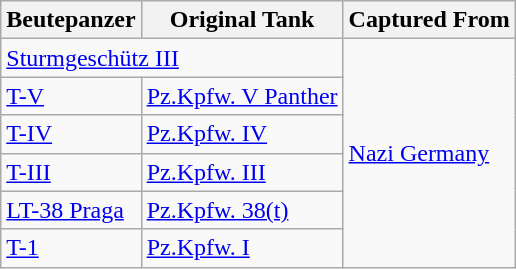<table class="wikitable">
<tr>
<th>Beutepanzer</th>
<th>Original Tank</th>
<th>Captured From</th>
</tr>
<tr>
<td colspan="2"><a href='#'>Sturmgeschütz III</a></td>
<td rowspan="6"> <a href='#'>Nazi Germany</a></td>
</tr>
<tr>
<td><a href='#'>T-V</a></td>
<td><a href='#'>Pz.Kpfw. V Panther</a></td>
</tr>
<tr>
<td><a href='#'>T-IV</a></td>
<td><a href='#'>Pz.Kpfw. IV</a></td>
</tr>
<tr>
<td><a href='#'>T-III</a></td>
<td><a href='#'>Pz.Kpfw. III</a></td>
</tr>
<tr>
<td><a href='#'>LT-38 Praga</a></td>
<td><a href='#'>Pz.Kpfw. 38(t)</a></td>
</tr>
<tr>
<td><a href='#'>T-1</a></td>
<td><a href='#'>Pz.Kpfw. I</a></td>
</tr>
</table>
